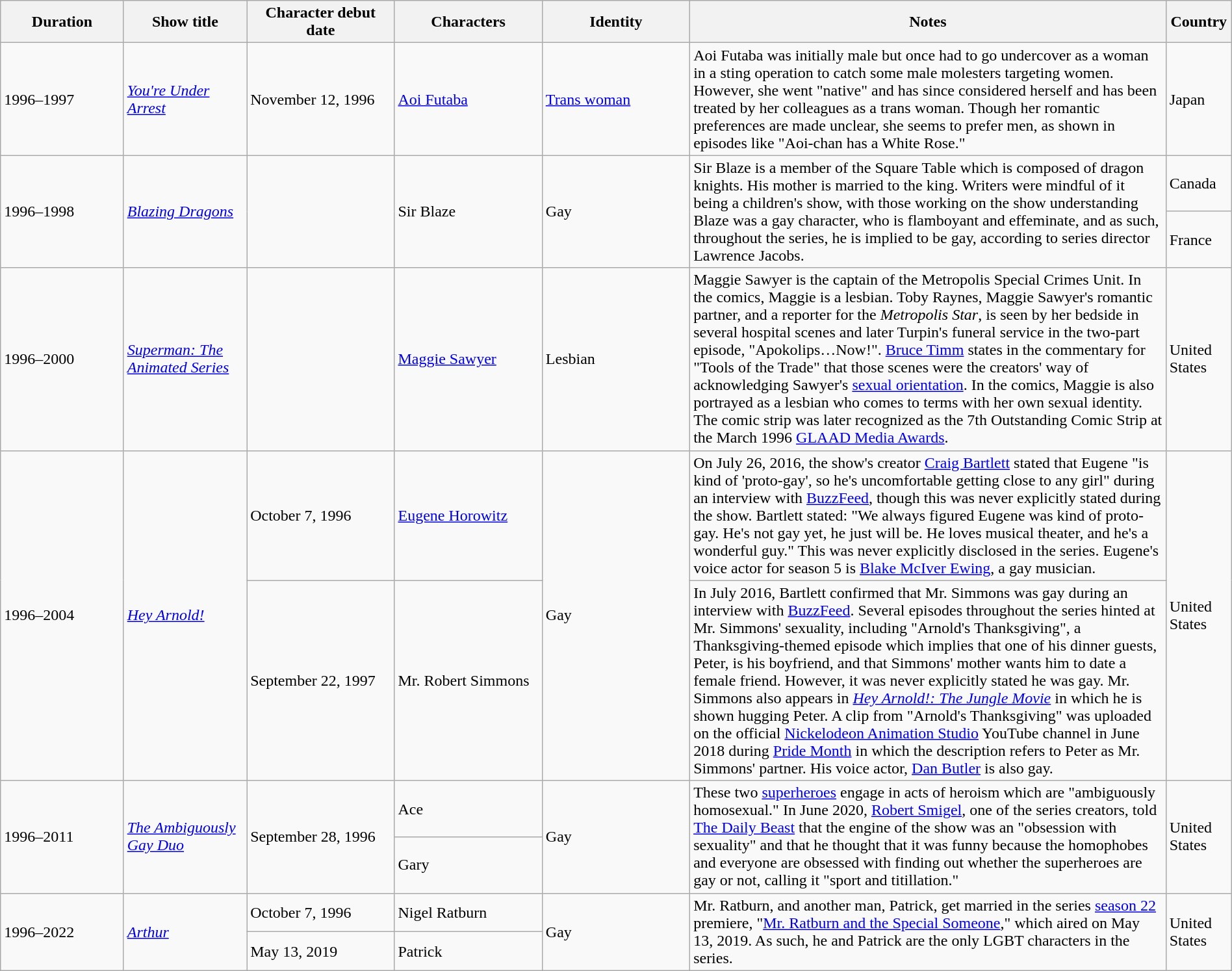<table class="wikitable sortable" style="width: 100%">
<tr>
<th scope="col" style="width:10%;">Duration</th>
<th scope="col" style="width:10%;">Show title</th>
<th scope="col" style="width:12%;">Character debut date</th>
<th scope="col" style="width:12%;">Characters</th>
<th scope="col" style="width:12%;">Identity</th>
<th>Notes</th>
<th>Country</th>
</tr>
<tr>
<td>1996–1997</td>
<td><em><a href='#'>You're Under Arrest</a></em></td>
<td>November 12, 1996</td>
<td><a href='#'>Aoi Futaba</a></td>
<td><a href='#'>Trans woman</a></td>
<td>Aoi Futaba was initially male but once had to go undercover as a woman in a sting operation to catch some male molesters targeting women. However, she went "native" and has since considered herself and has been treated by her colleagues as a trans woman. Though her romantic preferences are made unclear, she seems to prefer men, as shown in episodes like "Aoi-chan has a White Rose."</td>
<td>Japan</td>
</tr>
<tr>
<td rowspan="2">1996–1998</td>
<td rowspan="2"><em><a href='#'>Blazing Dragons</a></em></td>
<td rowspan="2"></td>
<td rowspan="2">Sir Blaze</td>
<td rowspan="2">Gay</td>
<td rowspan="2">Sir Blaze is a member of the Square Table which is composed of dragon knights. His mother is married to the king.  Writers were mindful of it being a children's show, with those working on the show understanding Blaze was a gay character, who is flamboyant and effeminate, and as such, throughout the series, he is implied to be gay, according to series director Lawrence Jacobs.</td>
<td>Canada</td>
</tr>
<tr>
<td>France</td>
</tr>
<tr>
<td>1996–2000</td>
<td><em><a href='#'>Superman: The Animated Series</a></em></td>
<td></td>
<td><a href='#'>Maggie Sawyer</a></td>
<td>Lesbian</td>
<td>Maggie Sawyer is the captain of the Metropolis Special Crimes Unit. In the comics, Maggie is a lesbian. Toby Raynes, Maggie Sawyer's romantic partner, and a reporter for the <em>Metropolis Star</em>, is seen by her bedside in several hospital scenes and later Turpin's funeral service in the two-part episode, "Apokolips…Now!". <a href='#'>Bruce Timm</a> states in the commentary for "Tools of the Trade" that those scenes were the creators' way of acknowledging Sawyer's <a href='#'>sexual orientation</a>. In the comics, Maggie is also portrayed as a lesbian who comes to terms with her own sexual identity. The comic strip was later recognized as the 7th Outstanding Comic Strip at the March 1996 <a href='#'>GLAAD Media Awards</a>.</td>
<td>United States</td>
</tr>
<tr>
<td rowspan="2">1996–2004</td>
<td rowspan="2"><em><a href='#'>Hey Arnold!</a></em></td>
<td>October 7, 1996</td>
<td><a href='#'>Eugene Horowitz</a></td>
<td rowspan="2">Gay</td>
<td>On July 26, 2016, the show's creator <a href='#'>Craig Bartlett</a> stated that Eugene "is kind of 'proto-gay', so he's uncomfortable getting close to any girl" during an interview with <a href='#'>BuzzFeed</a>, though this was never explicitly stated during the show. Bartlett stated: "We always figured Eugene was kind of proto-gay. He's not gay yet, he just will be. He loves musical theater, and he's a wonderful guy." This was never explicitly disclosed in the series. Eugene's voice actor for season 5 is <a href='#'>Blake McIver Ewing</a>, a gay musician.</td>
<td rowspan="2">United States</td>
</tr>
<tr>
<td>September 22, 1997</td>
<td>Mr. Robert Simmons</td>
<td>In July 2016, Bartlett confirmed that Mr. Simmons was gay during an interview with <a href='#'>BuzzFeed</a>. Several episodes throughout the series hinted at Mr. Simmons' sexuality, including "Arnold's Thanksgiving", a Thanksgiving-themed episode which implies that one of his dinner guests, Peter, is his boyfriend, and that Simmons' mother wants him to date a female friend. However, it was never explicitly stated he was gay. Mr. Simmons also appears in <em><a href='#'>Hey Arnold!: The Jungle Movie</a></em> in which he is shown hugging Peter. A clip from "Arnold's Thanksgiving" was uploaded on the official <a href='#'>Nickelodeon Animation Studio</a> YouTube channel in June 2018 during <a href='#'>Pride Month</a> in which the description refers to Peter as Mr. Simmons' partner. His voice actor, <a href='#'>Dan Butler</a> is also gay.</td>
</tr>
<tr>
<td rowspan="2">1996–2011</td>
<td rowspan="2"><em><a href='#'>The Ambiguously Gay Duo</a></em></td>
<td rowspan="2">September 28, 1996</td>
<td>Ace</td>
<td rowspan="2">Gay</td>
<td rowspan="2">These two <a href='#'>superheroes</a> engage in acts of heroism which are "ambiguously homosexual." In June 2020, <a href='#'>Robert Smigel</a>, one of the series creators, told <a href='#'>The Daily Beast</a> that the engine of the show was an "obsession with sexuality" and that he thought that it was funny because the homophobes and everyone are obsessed with finding out whether the superheroes are gay or not, calling it "sport and titillation."</td>
<td rowspan="2">United States</td>
</tr>
<tr>
<td>Gary</td>
</tr>
<tr>
<td rowspan="2">1996–2022</td>
<td rowspan="2"><em><a href='#'>Arthur</a></em></td>
<td>October 7, 1996</td>
<td>Nigel Ratburn</td>
<td rowspan="2">Gay</td>
<td rowspan="2">Mr. Ratburn, and another man, Patrick, get married in the series <a href='#'>season 22</a> premiere, "<a href='#'>Mr. Ratburn and the Special Someone</a>," which aired on May 13, 2019. As such, he and Patrick are the only LGBT characters in the series.</td>
<td rowspan="2">United States</td>
</tr>
<tr>
<td>May 13, 2019</td>
<td>Patrick</td>
</tr>
</table>
